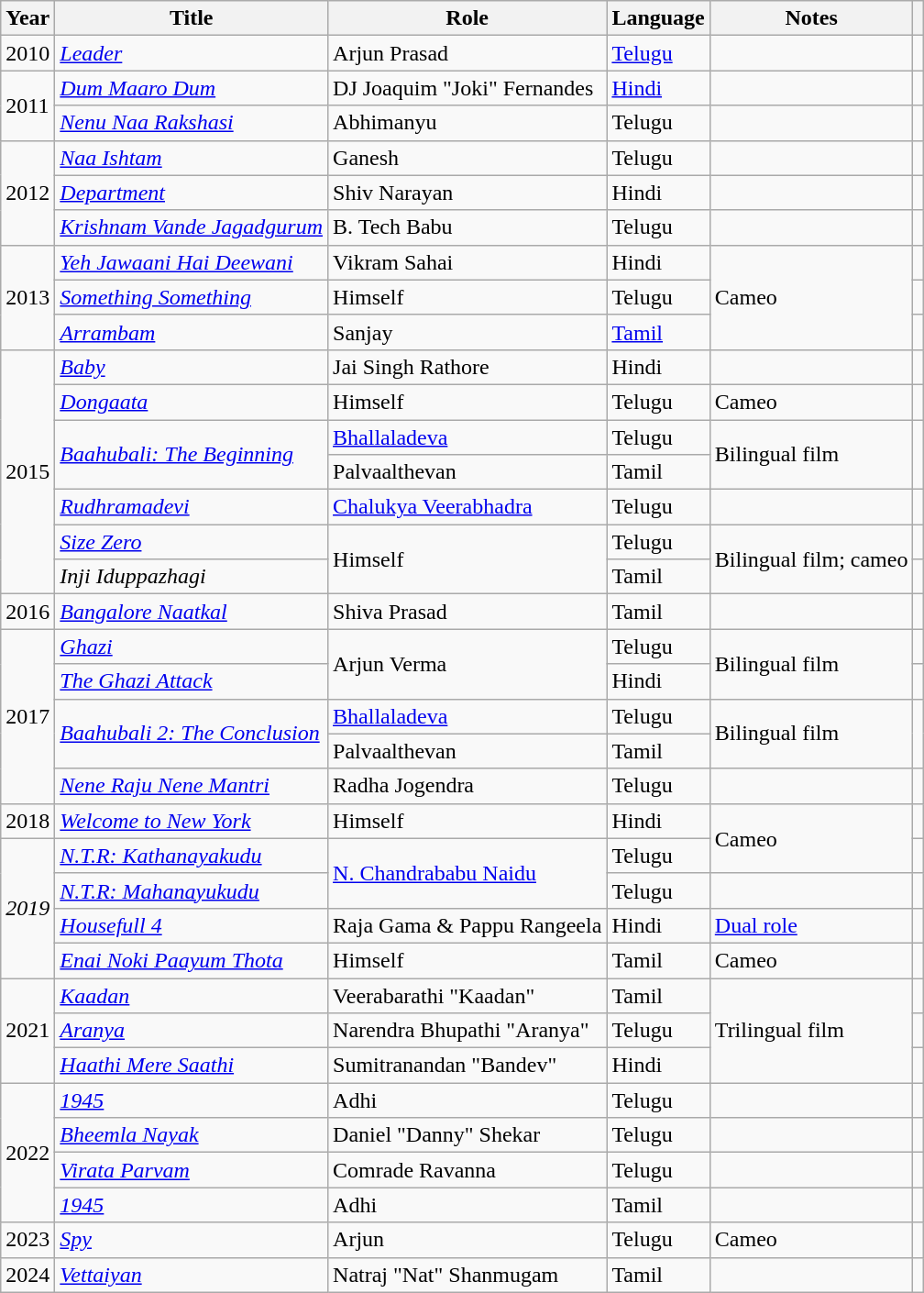<table class="wikitable sortable">
<tr>
<th scope="col">Year</th>
<th scope="col">Title</th>
<th scope="col">Role</th>
<th scope="col">Language</th>
<th class="unsortable" scope="col">Notes</th>
<th class="unsortable" scope="col"></th>
</tr>
<tr>
<td>2010</td>
<td><em><a href='#'>Leader</a></em></td>
<td>Arjun Prasad</td>
<td><a href='#'>Telugu</a></td>
<td></td>
<td></td>
</tr>
<tr>
<td rowspan="2">2011</td>
<td><em><a href='#'>Dum Maaro Dum</a></em></td>
<td>DJ Joaquim "Joki" Fernandes</td>
<td><a href='#'>Hindi</a></td>
<td></td>
<td></td>
</tr>
<tr>
<td><em><a href='#'>Nenu Naa Rakshasi</a></em></td>
<td>Abhimanyu</td>
<td>Telugu</td>
<td></td>
<td></td>
</tr>
<tr>
<td rowspan="3">2012</td>
<td><em><a href='#'>Naa Ishtam</a></em></td>
<td>Ganesh</td>
<td>Telugu</td>
<td></td>
<td></td>
</tr>
<tr>
<td><em><a href='#'>Department</a></em></td>
<td>Shiv Narayan</td>
<td>Hindi</td>
<td></td>
<td></td>
</tr>
<tr>
<td><em><a href='#'>Krishnam Vande Jagadgurum</a></em></td>
<td>B. Tech Babu</td>
<td>Telugu</td>
<td></td>
<td></td>
</tr>
<tr>
<td rowspan="3">2013</td>
<td><em><a href='#'>Yeh Jawaani Hai Deewani</a></em></td>
<td>Vikram Sahai</td>
<td>Hindi</td>
<td rowspan="3">Cameo</td>
<td></td>
</tr>
<tr>
<td><em><a href='#'>Something Something</a></em></td>
<td>Himself</td>
<td>Telugu</td>
<td></td>
</tr>
<tr>
<td><em><a href='#'>Arrambam</a></em></td>
<td>Sanjay</td>
<td><a href='#'>Tamil</a></td>
<td></td>
</tr>
<tr>
<td rowspan="7">2015</td>
<td><em><a href='#'>Baby</a></em></td>
<td>Jai Singh Rathore</td>
<td>Hindi</td>
<td></td>
<td></td>
</tr>
<tr>
<td><em><a href='#'>Dongaata</a></em></td>
<td>Himself</td>
<td>Telugu</td>
<td>Cameo</td>
<td></td>
</tr>
<tr>
<td rowspan="2"><em><a href='#'>Baahubali: The Beginning</a></em></td>
<td><a href='#'>Bhallaladeva</a></td>
<td>Telugu</td>
<td rowspan="2">Bilingual film</td>
<td rowspan="2"><br></td>
</tr>
<tr>
<td>Palvaalthevan</td>
<td>Tamil</td>
</tr>
<tr>
<td><a href='#'><em>Rudhramadevi</em></a></td>
<td><a href='#'>Chalukya Veerabhadra</a></td>
<td>Telugu</td>
<td></td>
<td></td>
</tr>
<tr>
<td><em><a href='#'>Size Zero</a></em></td>
<td rowspan="2">Himself</td>
<td>Telugu</td>
<td rowspan="2">Bilingual film; cameo</td>
<td></td>
</tr>
<tr>
<td><em>Inji Iduppazhagi</em></td>
<td>Tamil</td>
<td></td>
</tr>
<tr>
<td>2016</td>
<td><em><a href='#'>Bangalore Naatkal</a></em></td>
<td>Shiva Prasad</td>
<td>Tamil</td>
<td></td>
<td></td>
</tr>
<tr>
<td rowspan="5">2017</td>
<td><em><a href='#'>Ghazi</a></em></td>
<td rowspan="2">Arjun Verma</td>
<td>Telugu</td>
<td rowspan="2">Bilingual film</td>
<td></td>
</tr>
<tr>
<td><em><a href='#'>The Ghazi Attack</a></em></td>
<td>Hindi</td>
<td></td>
</tr>
<tr>
<td rowspan="2"><em><a href='#'>Baahubali 2: The Conclusion</a></em></td>
<td><a href='#'>Bhallaladeva</a></td>
<td>Telugu</td>
<td rowspan="2">Bilingual film</td>
<td rowspan="2"><br></td>
</tr>
<tr>
<td>Palvaalthevan</td>
<td>Tamil</td>
</tr>
<tr>
<td><em><a href='#'>Nene Raju Nene Mantri</a></em></td>
<td>Radha Jogendra</td>
<td>Telugu</td>
<td></td>
<td></td>
</tr>
<tr>
<td>2018</td>
<td><em><a href='#'>Welcome to New York</a></em></td>
<td>Himself</td>
<td>Hindi</td>
<td rowspan="2">Cameo</td>
<td></td>
</tr>
<tr>
<td rowspan="4"><em>2019</em></td>
<td><em><a href='#'>N.T.R: Kathanayakudu</a></em></td>
<td rowspan="2"><a href='#'>N. Chandrababu Naidu</a></td>
<td>Telugu</td>
<td></td>
</tr>
<tr>
<td><em><a href='#'>N.T.R: Mahanayukudu</a></em></td>
<td>Telugu</td>
<td></td>
<td></td>
</tr>
<tr>
<td><em><a href='#'>Housefull 4</a></em></td>
<td>Raja Gama & Pappu Rangeela</td>
<td>Hindi</td>
<td><a href='#'>Dual role</a></td>
<td></td>
</tr>
<tr>
<td><em><a href='#'>Enai Noki Paayum Thota</a></em></td>
<td>Himself</td>
<td>Tamil</td>
<td>Cameo</td>
<td></td>
</tr>
<tr>
<td rowspan="3">2021</td>
<td><em><a href='#'>Kaadan</a></em></td>
<td>Veerabarathi "Kaadan"</td>
<td>Tamil</td>
<td rowspan="3">Trilingual film</td>
<td></td>
</tr>
<tr>
<td><em><a href='#'>Aranya</a></em></td>
<td>Narendra Bhupathi "Aranya"</td>
<td>Telugu</td>
<td></td>
</tr>
<tr>
<td><em><a href='#'>Haathi Mere Saathi</a></em></td>
<td>Sumitranandan "Bandev"</td>
<td>Hindi</td>
<td></td>
</tr>
<tr>
<td rowspan="4">2022</td>
<td><em><a href='#'>1945</a></em></td>
<td>Adhi</td>
<td>Telugu</td>
<td></td>
<td></td>
</tr>
<tr>
<td scope="row"><em><a href='#'>Bheemla Nayak</a></em></td>
<td>Daniel "Danny" Shekar</td>
<td>Telugu</td>
<td></td>
<td></td>
</tr>
<tr>
<td scope="row"><em><a href='#'>Virata Parvam</a></em></td>
<td>Comrade Ravanna</td>
<td>Telugu</td>
<td></td>
<td></td>
</tr>
<tr>
<td><em><a href='#'>1945</a></em></td>
<td>Adhi</td>
<td>Tamil</td>
<td></td>
<td></td>
</tr>
<tr>
<td>2023</td>
<td><em><a href='#'>Spy</a></em></td>
<td>Arjun</td>
<td>Telugu</td>
<td>Cameo</td>
<td></td>
</tr>
<tr>
<td>2024</td>
<td><em><a href='#'>Vettaiyan</a></em></td>
<td>Natraj "Nat" Shanmugam</td>
<td>Tamil</td>
<td></td>
<td></td>
</tr>
</table>
